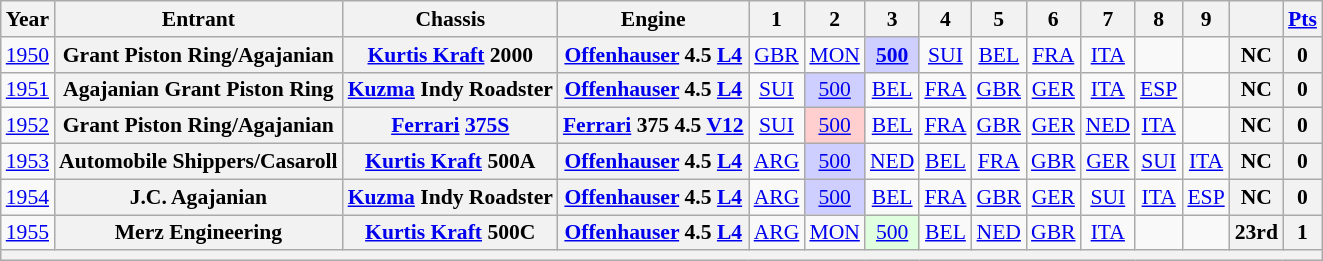<table class="wikitable" style="text-align:center; font-size:90%">
<tr>
<th>Year</th>
<th>Entrant</th>
<th>Chassis</th>
<th>Engine</th>
<th>1</th>
<th>2</th>
<th>3</th>
<th>4</th>
<th>5</th>
<th>6</th>
<th>7</th>
<th>8</th>
<th>9</th>
<th></th>
<th><a href='#'>Pts</a></th>
</tr>
<tr>
<td><a href='#'>1950</a></td>
<th>Grant Piston Ring/Agajanian</th>
<th><a href='#'>Kurtis Kraft</a> 2000</th>
<th><a href='#'>Offenhauser</a> 4.5 <a href='#'>L4</a></th>
<td><a href='#'>GBR</a></td>
<td><a href='#'>MON</a></td>
<td style="background:#CFCFFF;"><strong><a href='#'>500</a></strong><br></td>
<td><a href='#'>SUI</a></td>
<td><a href='#'>BEL</a></td>
<td><a href='#'>FRA</a></td>
<td><a href='#'>ITA</a></td>
<td></td>
<td></td>
<th>NC</th>
<th>0</th>
</tr>
<tr>
<td><a href='#'>1951</a></td>
<th>Agajanian Grant Piston Ring</th>
<th><a href='#'>Kuzma</a> Indy Roadster</th>
<th><a href='#'>Offenhauser</a> 4.5 <a href='#'>L4</a></th>
<td><a href='#'>SUI</a></td>
<td style="background:#CFCFFF;"><a href='#'>500</a><br></td>
<td><a href='#'>BEL</a></td>
<td><a href='#'>FRA</a></td>
<td><a href='#'>GBR</a></td>
<td><a href='#'>GER</a></td>
<td><a href='#'>ITA</a></td>
<td><a href='#'>ESP</a></td>
<td></td>
<th>NC</th>
<th>0</th>
</tr>
<tr>
<td><a href='#'>1952</a></td>
<th>Grant Piston Ring/Agajanian</th>
<th><a href='#'>Ferrari</a> <a href='#'>375S</a></th>
<th><a href='#'>Ferrari</a> 375 4.5 <a href='#'>V12</a></th>
<td><a href='#'>SUI</a></td>
<td style="background:#FFCFCF;"><a href='#'>500</a><br></td>
<td><a href='#'>BEL</a></td>
<td><a href='#'>FRA</a></td>
<td><a href='#'>GBR</a></td>
<td><a href='#'>GER</a></td>
<td><a href='#'>NED</a></td>
<td><a href='#'>ITA</a></td>
<td></td>
<th>NC</th>
<th>0</th>
</tr>
<tr>
<td><a href='#'>1953</a></td>
<th>Automobile Shippers/Casaroll</th>
<th><a href='#'>Kurtis Kraft</a> 500A</th>
<th><a href='#'>Offenhauser</a> 4.5 <a href='#'>L4</a></th>
<td><a href='#'>ARG</a></td>
<td style="background:#CFCFFF;"><a href='#'>500</a><br></td>
<td><a href='#'>NED</a></td>
<td><a href='#'>BEL</a></td>
<td><a href='#'>FRA</a></td>
<td><a href='#'>GBR</a></td>
<td><a href='#'>GER</a></td>
<td><a href='#'>SUI</a></td>
<td><a href='#'>ITA</a></td>
<th>NC</th>
<th>0</th>
</tr>
<tr>
<td><a href='#'>1954</a></td>
<th>J.C. Agajanian</th>
<th><a href='#'>Kuzma</a> Indy Roadster</th>
<th><a href='#'>Offenhauser</a> 4.5 <a href='#'>L4</a></th>
<td><a href='#'>ARG</a></td>
<td style="background:#CFCFFF;"><a href='#'>500</a><br></td>
<td><a href='#'>BEL</a></td>
<td><a href='#'>FRA</a></td>
<td><a href='#'>GBR</a></td>
<td><a href='#'>GER</a></td>
<td><a href='#'>SUI</a></td>
<td><a href='#'>ITA</a></td>
<td><a href='#'>ESP</a></td>
<th>NC</th>
<th>0</th>
</tr>
<tr>
<td><a href='#'>1955</a></td>
<th>Merz Engineering</th>
<th><a href='#'>Kurtis Kraft</a> 500C</th>
<th><a href='#'>Offenhauser</a> 4.5 <a href='#'>L4</a></th>
<td><a href='#'>ARG</a></td>
<td><a href='#'>MON</a></td>
<td style="background:#DFFFDF;"><a href='#'>500</a><br></td>
<td><a href='#'>BEL</a></td>
<td><a href='#'>NED</a></td>
<td><a href='#'>GBR</a></td>
<td><a href='#'>ITA</a></td>
<td></td>
<td></td>
<th>23rd</th>
<th>1</th>
</tr>
<tr>
<th colspan=15></th>
</tr>
</table>
